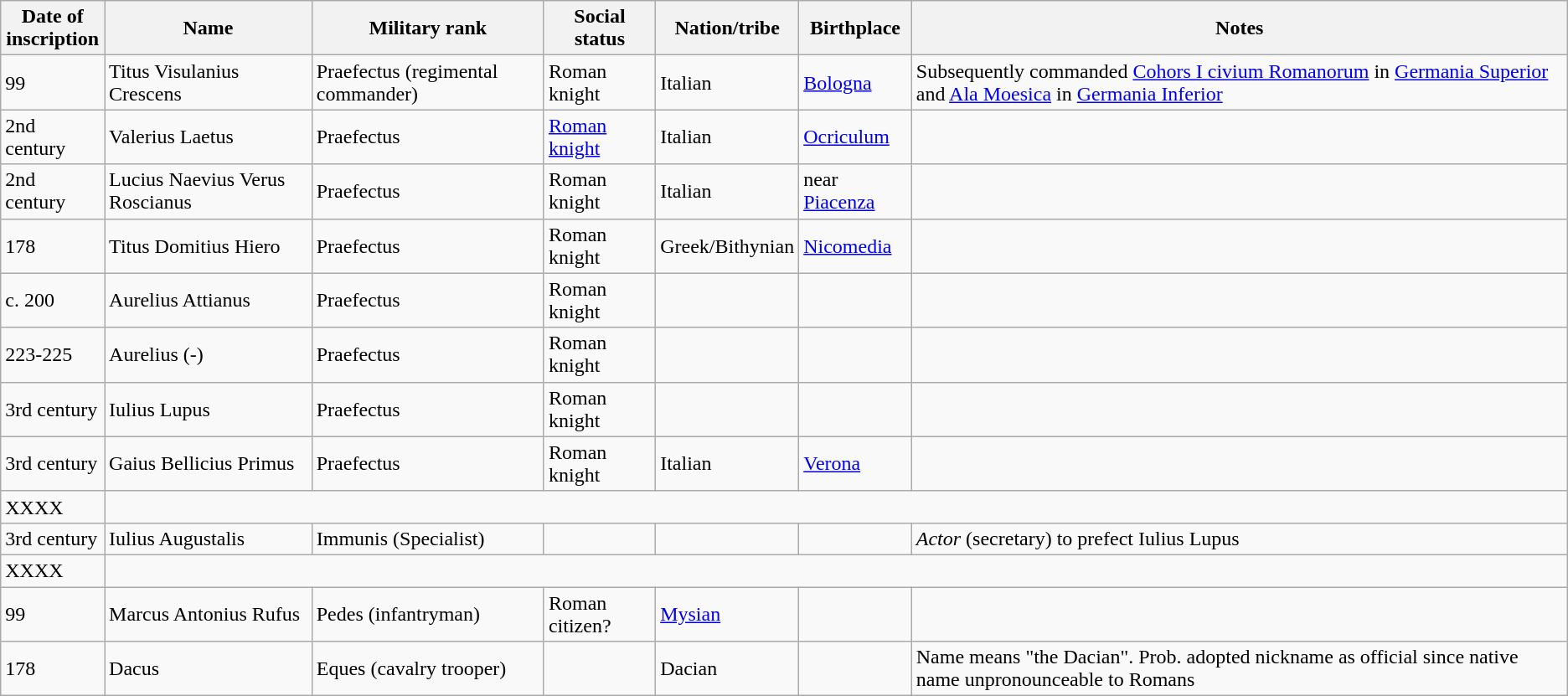<table class = wikitable>
<tr>
<th>Date of<br>inscription</th>
<th>Name</th>
<th>Military rank</th>
<th>Social status</th>
<th>Nation/tribe</th>
<th>Birthplace</th>
<th>Notes</th>
</tr>
<tr>
<td>99</td>
<td>Titus Visulanius Crescens</td>
<td>Praefectus (regimental commander)</td>
<td>Roman knight</td>
<td>Italian</td>
<td><a href='#'>Bologna</a></td>
<td>Subsequently commanded <a href='#'>Cohors I civium Romanorum</a> in <a href='#'>Germania Superior</a> and <a href='#'>Ala Moesica</a> in <a href='#'>Germania Inferior</a></td>
</tr>
<tr>
<td>2nd century</td>
<td>Valerius Laetus</td>
<td>Praefectus</td>
<td><a href='#'>Roman knight</a></td>
<td>Italian</td>
<td><a href='#'>Ocriculum</a></td>
<td></td>
</tr>
<tr>
<td>2nd century</td>
<td>Lucius Naevius Verus Roscianus</td>
<td>Praefectus</td>
<td>Roman knight</td>
<td>Italian</td>
<td>near <a href='#'>Piacenza</a></td>
<td></td>
</tr>
<tr>
<td>178</td>
<td>Titus Domitius Hiero</td>
<td>Praefectus</td>
<td>Roman knight</td>
<td>Greek/Bithynian</td>
<td><a href='#'>Nicomedia</a></td>
<td></td>
</tr>
<tr>
<td>c. 200</td>
<td>Aurelius Attianus</td>
<td>Praefectus</td>
<td>Roman knight</td>
<td></td>
<td></td>
<td></td>
</tr>
<tr>
<td>223-225</td>
<td>Aurelius (-)</td>
<td>Praefectus</td>
<td>Roman knight</td>
<td></td>
<td></td>
<td></td>
</tr>
<tr>
<td>3rd century</td>
<td>Iulius Lupus</td>
<td>Praefectus</td>
<td>Roman knight</td>
<td></td>
<td></td>
<td></td>
</tr>
<tr>
<td>3rd century</td>
<td>Gaius Bellicius Primus</td>
<td>Praefectus</td>
<td>Roman knight</td>
<td>Italian</td>
<td><a href='#'>Verona</a></td>
<td></td>
</tr>
<tr>
<td>XXXX</td>
</tr>
<tr>
<td>3rd century</td>
<td>Iulius Augustalis</td>
<td>Immunis (Specialist)</td>
<td></td>
<td></td>
<td></td>
<td><em>Actor</em> (secretary) to prefect Iulius Lupus</td>
</tr>
<tr>
<td>XXXX</td>
</tr>
<tr>
<td>99</td>
<td>Marcus Antonius Rufus</td>
<td>Pedes (infantryman)</td>
<td>Roman citizen?</td>
<td><a href='#'>Mysian</a></td>
<td></td>
<td></td>
</tr>
<tr>
<td>178</td>
<td>Dacus</td>
<td>Eques (cavalry trooper)</td>
<td></td>
<td>Dacian</td>
<td></td>
<td>Name means "the Dacian". Prob. adopted nickname as official since native name unpronounceable to Romans</td>
</tr>
</table>
